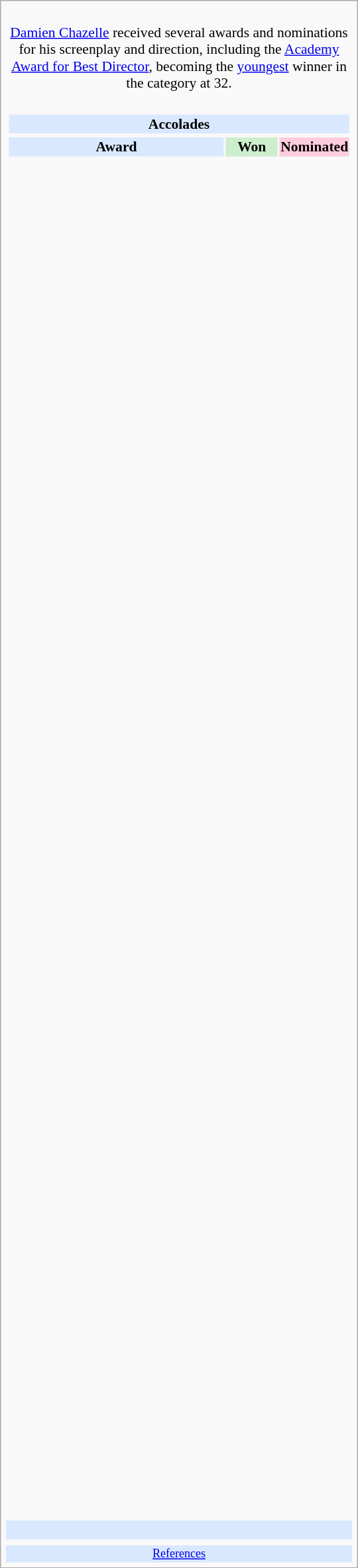<table class="infobox" style="width: 25em; text-align: left; font-size: 90%; vertical-align: middle;">
<tr>
<td colspan="3" style="text-align:center;"> <br> <a href='#'>Damien Chazelle</a> received several awards and nominations for his screenplay and direction, including the <a href='#'>Academy Award for Best Director</a>, becoming the <a href='#'>youngest</a> winner in the category at 32.</td>
</tr>
<tr>
<td colspan=3><br><table class="collapsible collapsed" width=100%>
<tr>
<th colspan="3" style="background-color: #D9E8FF; text-align: center;">Accolades</th>
</tr>
<tr>
</tr>
<tr bgcolor=#D9E8FF>
<td style="text-align:center;"><strong>Award</strong></td>
<td style="text-align:center; background: #cceecc; text-size:0.9em" width=50><strong>Won</strong></td>
<td style="text-align:center; background: #ffccdd; text-size:0.9em" width=50><strong>Nominated</strong></td>
</tr>
<tr>
<td align="center"><br></td>
<td></td>
<td></td>
</tr>
<tr>
<td align="center"><br></td>
<td></td>
<td></td>
</tr>
<tr>
<td align="center"><br></td>
<td></td>
<td></td>
</tr>
<tr>
<td align="center"><br></td>
<td></td>
<td></td>
</tr>
<tr>
<td align="center"><br></td>
<td></td>
<td></td>
</tr>
<tr>
<td align="center"><br></td>
<td></td>
<td></td>
</tr>
<tr>
<td align="center"><br></td>
<td></td>
<td></td>
</tr>
<tr>
<td align="center"><br></td>
<td></td>
<td></td>
</tr>
<tr>
<td align="center"><br></td>
<td></td>
<td></td>
</tr>
<tr>
<td align="center"><br></td>
<td></td>
<td></td>
</tr>
<tr>
<td align="center"><br></td>
<td></td>
<td></td>
</tr>
<tr>
<td align="center"><br></td>
<td></td>
<td></td>
</tr>
<tr>
<td align="center"><br></td>
<td></td>
<td></td>
</tr>
<tr>
<td align="center"><br></td>
<td></td>
<td></td>
</tr>
<tr>
<td align="center"><br></td>
<td></td>
<td></td>
</tr>
<tr>
<td align="center"><br></td>
<td></td>
<td></td>
</tr>
<tr>
<td align="center"><br></td>
<td></td>
<td></td>
</tr>
<tr>
<td align="center"><br></td>
<td></td>
<td></td>
</tr>
<tr>
<td align="center"><br></td>
<td></td>
<td></td>
</tr>
<tr>
<td align="center"><br></td>
<td></td>
<td></td>
</tr>
<tr>
<td align="center"><br></td>
<td></td>
<td></td>
</tr>
<tr>
<td align="center"><br></td>
<td></td>
<td></td>
</tr>
<tr>
<td align="center"><br></td>
<td></td>
<td></td>
</tr>
<tr>
<td align="center"><br></td>
<td></td>
<td></td>
</tr>
<tr>
<td align="center"><br></td>
<td></td>
<td></td>
</tr>
<tr>
<td align="center"><br></td>
<td></td>
<td></td>
</tr>
<tr>
<td align="center"><br></td>
<td></td>
<td></td>
</tr>
<tr>
<td align="center"><br></td>
<td></td>
<td></td>
</tr>
<tr>
<td align="center"><br></td>
<td></td>
<td></td>
</tr>
<tr>
<td align="center"><br></td>
<td></td>
<td></td>
</tr>
<tr>
<td align="center"><br></td>
<td></td>
<td></td>
</tr>
<tr>
<td align="center"><br></td>
<td></td>
<td></td>
</tr>
<tr>
<td align="center"><br></td>
<td></td>
<td></td>
</tr>
<tr>
<td align="center"><br></td>
<td></td>
<td></td>
</tr>
<tr>
<td align="center"><br></td>
<td></td>
<td></td>
</tr>
<tr>
<td align="center"><br></td>
<td></td>
<td></td>
</tr>
<tr>
<td align="center"><br></td>
<td></td>
<td></td>
</tr>
<tr>
<td align="center"><br></td>
<td></td>
<td></td>
</tr>
<tr>
<td align="center"><br></td>
<td></td>
<td></td>
</tr>
<tr>
<td align="center"><br></td>
<td></td>
<td></td>
</tr>
<tr>
<td align="center"><br></td>
<td></td>
<td></td>
</tr>
<tr>
<td align="center"><br></td>
<td></td>
<td></td>
</tr>
<tr>
<td align="center"><br></td>
<td></td>
<td></td>
</tr>
<tr>
<td align="center"><br></td>
<td></td>
<td></td>
</tr>
<tr>
<td align="center"><br></td>
<td></td>
<td></td>
</tr>
<tr>
<td align="center"><br></td>
<td></td>
<td></td>
</tr>
<tr>
<td align="center"><br></td>
<td></td>
<td></td>
</tr>
<tr>
<td align="center"><br></td>
<td></td>
<td></td>
</tr>
<tr>
<td align="center"><br></td>
<td></td>
<td></td>
</tr>
<tr>
<td align="center"><br></td>
<td></td>
<td></td>
</tr>
<tr>
<td align="center"><br></td>
<td></td>
<td></td>
</tr>
<tr>
<td align="center"><br></td>
<td></td>
<td></td>
</tr>
<tr>
<td align="center"><br></td>
<td></td>
<td></td>
</tr>
<tr>
<td align="center"><br></td>
<td></td>
<td></td>
</tr>
<tr>
<td align="center"><br></td>
<td></td>
<td></td>
</tr>
<tr>
<td align="center"><br></td>
<td></td>
<td></td>
</tr>
<tr>
<td align="center"><br></td>
<td></td>
<td></td>
</tr>
<tr>
<td align="center"><br></td>
<td></td>
<td></td>
</tr>
<tr>
<td align="center"><br></td>
<td></td>
<td></td>
</tr>
<tr>
<td align="center"><br></td>
<td></td>
<td></td>
</tr>
<tr>
<td align="center"><br></td>
<td></td>
<td></td>
</tr>
<tr>
<td align="center"><br></td>
<td></td>
<td></td>
</tr>
<tr>
<td align="center"><br></td>
<td></td>
<td></td>
</tr>
<tr>
<td align="center"><br></td>
<td></td>
<td></td>
</tr>
<tr>
<td align="center"><br></td>
<td></td>
<td></td>
</tr>
</table>
</td>
</tr>
<tr style="background:#d9e8ff;">
<td style="text-align:center;" colspan="3"><br></td>
</tr>
<tr>
<td></td>
<td></td>
<td></td>
</tr>
<tr bgcolor=#D9E8FF>
<td colspan="3" style="font-size: smaller; text-align:center;"><a href='#'>References</a></td>
</tr>
</table>
